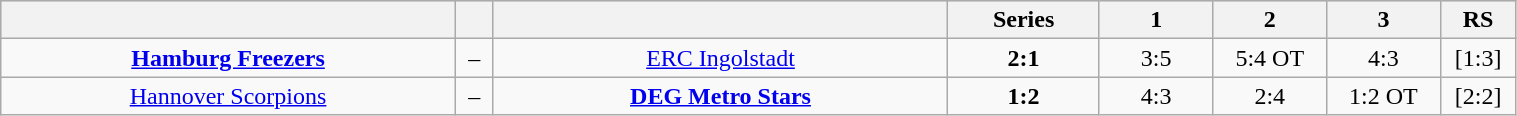<table class="wikitable" width="80%">
<tr style="background-color:#e0e0e0;">
<th style="width:30%;"></th>
<th style="width:2.5%;"></th>
<th style="width:30%;"></th>
<th style="width:10%;">Series</th>
<th style="width:7.5%;">1</th>
<th style="width:7.5%;">2</th>
<th style="width:7.5%;">3</th>
<th style="width:5%;">RS</th>
</tr>
<tr align="center">
<td><strong><a href='#'>Hamburg Freezers</a></strong></td>
<td>–</td>
<td><a href='#'>ERC Ingolstadt</a></td>
<td><strong>2:1</strong></td>
<td>3:5</td>
<td>5:4 OT</td>
<td>4:3</td>
<td>[1:3]</td>
</tr>
<tr align="center">
<td><a href='#'>Hannover Scorpions</a></td>
<td>–</td>
<td><strong><a href='#'>DEG Metro Stars</a></strong></td>
<td><strong>1:2</strong></td>
<td>4:3</td>
<td>2:4</td>
<td>1:2 OT</td>
<td>[2:2]</td>
</tr>
</table>
